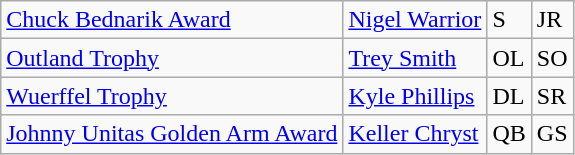<table class="wikitable">
<tr>
<td><a href='#'>Chuck Bednarik Award</a></td>
<td><a href='#'>Nigel Warrior</a></td>
<td>S</td>
<td>JR</td>
</tr>
<tr>
<td><a href='#'>Outland Trophy</a></td>
<td><a href='#'>Trey Smith</a></td>
<td>OL</td>
<td>SO</td>
</tr>
<tr>
<td><a href='#'>Wuerffel Trophy</a></td>
<td><a href='#'>Kyle Phillips</a></td>
<td>DL</td>
<td>SR</td>
</tr>
<tr>
<td><a href='#'>Johnny Unitas Golden Arm Award</a></td>
<td><a href='#'>Keller Chryst</a></td>
<td>QB</td>
<td>GS</td>
</tr>
</table>
